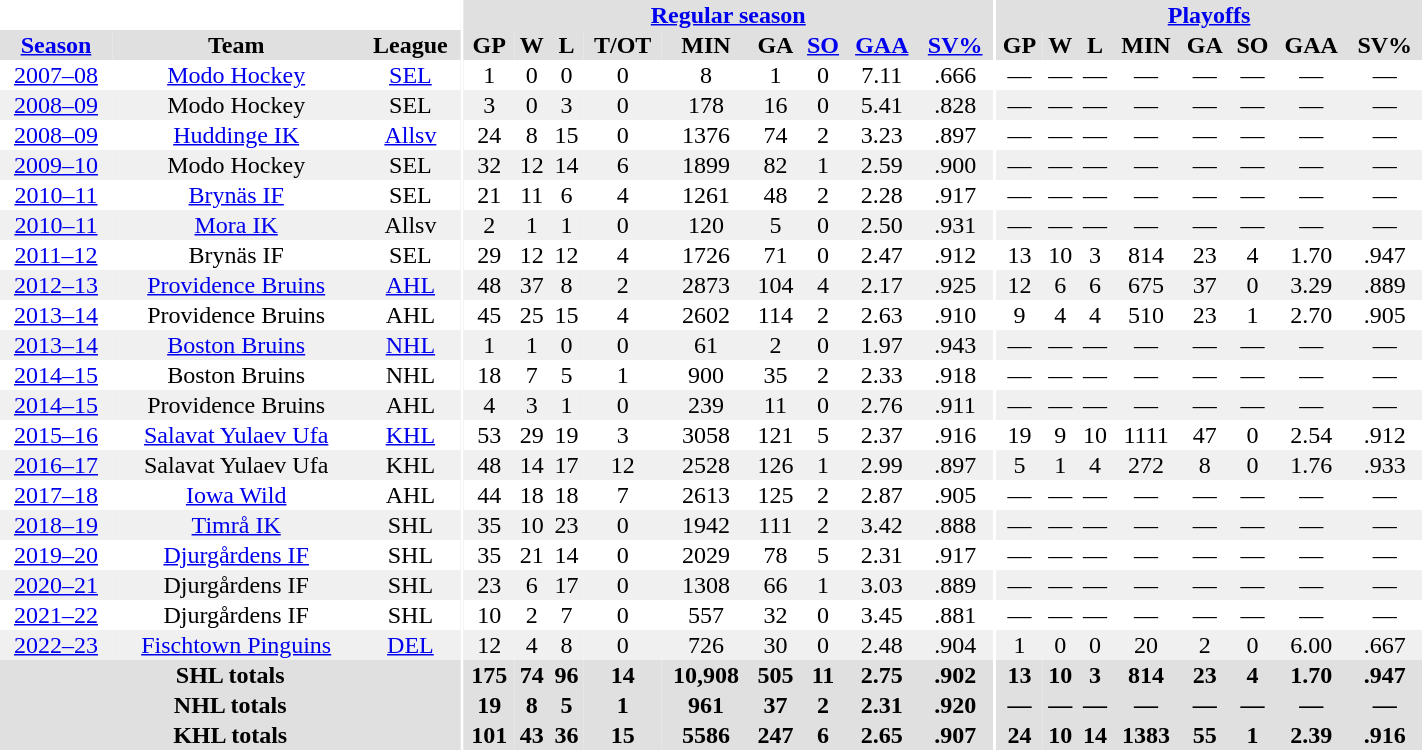<table border="0" cellpadding="1" cellspacing="0" ID="Table3" style="text-align:center; width:75%">
<tr bgcolor="#e0e0e0">
<th colspan="3" bgcolor="#ffffff"></th>
<th rowspan="99" bgcolor="#ffffff"></th>
<th colspan="9" bgcolor="#e0e0e0"><a href='#'>Regular season</a></th>
<th rowspan="99" bgcolor="#ffffff"></th>
<th colspan="8" bgcolor="#e0e0e0"><a href='#'>Playoffs</a></th>
</tr>
<tr bgcolor="#e0e0e0">
<th><a href='#'>Season</a></th>
<th>Team</th>
<th>League</th>
<th>GP</th>
<th>W</th>
<th>L</th>
<th>T/OT</th>
<th>MIN</th>
<th>GA</th>
<th><a href='#'>SO</a></th>
<th><a href='#'>GAA</a></th>
<th><a href='#'>SV%</a></th>
<th>GP</th>
<th>W</th>
<th>L</th>
<th>MIN</th>
<th>GA</th>
<th>SO</th>
<th>GAA</th>
<th>SV%</th>
</tr>
<tr ALIGN="center">
<td><a href='#'>2007–08</a></td>
<td><a href='#'>Modo Hockey</a></td>
<td><a href='#'>SEL</a></td>
<td>1</td>
<td>0</td>
<td>0</td>
<td>0</td>
<td>8</td>
<td>1</td>
<td>0</td>
<td>7.11</td>
<td>.666</td>
<td>—</td>
<td>—</td>
<td>—</td>
<td>—</td>
<td>—</td>
<td>—</td>
<td>—</td>
<td>—</td>
</tr>
<tr ALIGN="center" bgcolor="#f0f0f0">
<td><a href='#'>2008–09</a></td>
<td>Modo Hockey</td>
<td>SEL</td>
<td>3</td>
<td>0</td>
<td>3</td>
<td>0</td>
<td>178</td>
<td>16</td>
<td>0</td>
<td>5.41</td>
<td>.828</td>
<td>—</td>
<td>—</td>
<td>—</td>
<td>—</td>
<td>—</td>
<td>—</td>
<td>—</td>
<td>—</td>
</tr>
<tr ALIGN="center">
<td><a href='#'>2008–09</a></td>
<td><a href='#'>Huddinge IK</a></td>
<td><a href='#'>Allsv</a></td>
<td>24</td>
<td>8</td>
<td>15</td>
<td>0</td>
<td>1376</td>
<td>74</td>
<td>2</td>
<td>3.23</td>
<td>.897</td>
<td>—</td>
<td>—</td>
<td>—</td>
<td>—</td>
<td>—</td>
<td>—</td>
<td>—</td>
<td>—</td>
</tr>
<tr ALIGN="center" bgcolor="#f0f0f0">
<td><a href='#'>2009–10</a></td>
<td>Modo Hockey</td>
<td>SEL</td>
<td>32</td>
<td>12</td>
<td>14</td>
<td>6</td>
<td>1899</td>
<td>82</td>
<td>1</td>
<td>2.59</td>
<td>.900</td>
<td>—</td>
<td>—</td>
<td>—</td>
<td>—</td>
<td>—</td>
<td>—</td>
<td>—</td>
<td>—</td>
</tr>
<tr ALIGN="center">
<td><a href='#'>2010–11</a></td>
<td><a href='#'>Brynäs IF</a></td>
<td>SEL</td>
<td>21</td>
<td>11</td>
<td>6</td>
<td>4</td>
<td>1261</td>
<td>48</td>
<td>2</td>
<td>2.28</td>
<td>.917</td>
<td>—</td>
<td>—</td>
<td>—</td>
<td>—</td>
<td>—</td>
<td>—</td>
<td>—</td>
<td>—</td>
</tr>
<tr ALIGN="center" bgcolor="#f0f0f0">
<td><a href='#'>2010–11</a></td>
<td><a href='#'>Mora IK</a></td>
<td>Allsv</td>
<td>2</td>
<td>1</td>
<td>1</td>
<td>0</td>
<td>120</td>
<td>5</td>
<td>0</td>
<td>2.50</td>
<td>.931</td>
<td>—</td>
<td>—</td>
<td>—</td>
<td>—</td>
<td>—</td>
<td>—</td>
<td>—</td>
<td>—</td>
</tr>
<tr ALIGN="center">
<td><a href='#'>2011–12</a></td>
<td>Brynäs IF</td>
<td>SEL</td>
<td>29</td>
<td>12</td>
<td>12</td>
<td>4</td>
<td>1726</td>
<td>71</td>
<td>0</td>
<td>2.47</td>
<td>.912</td>
<td>13</td>
<td>10</td>
<td>3</td>
<td>814</td>
<td>23</td>
<td>4</td>
<td>1.70</td>
<td>.947</td>
</tr>
<tr ALIGN="center" bgcolor="#f0f0f0">
<td><a href='#'>2012–13</a></td>
<td><a href='#'>Providence Bruins</a></td>
<td><a href='#'>AHL</a></td>
<td>48</td>
<td>37</td>
<td>8</td>
<td>2</td>
<td>2873</td>
<td>104</td>
<td>4</td>
<td>2.17</td>
<td>.925</td>
<td>12</td>
<td>6</td>
<td>6</td>
<td>675</td>
<td>37</td>
<td>0</td>
<td>3.29</td>
<td>.889</td>
</tr>
<tr ALIGN="center">
<td><a href='#'>2013–14</a></td>
<td>Providence Bruins</td>
<td>AHL</td>
<td>45</td>
<td>25</td>
<td>15</td>
<td>4</td>
<td>2602</td>
<td>114</td>
<td>2</td>
<td>2.63</td>
<td>.910</td>
<td>9</td>
<td>4</td>
<td>4</td>
<td>510</td>
<td>23</td>
<td>1</td>
<td>2.70</td>
<td>.905</td>
</tr>
<tr bgcolor="#f0f0f0">
<td><a href='#'>2013–14</a></td>
<td><a href='#'>Boston Bruins</a></td>
<td><a href='#'>NHL</a></td>
<td>1</td>
<td>1</td>
<td>0</td>
<td>0</td>
<td>61</td>
<td>2</td>
<td>0</td>
<td>1.97</td>
<td>.943</td>
<td>—</td>
<td>—</td>
<td>—</td>
<td>—</td>
<td>—</td>
<td>—</td>
<td>—</td>
<td>—</td>
</tr>
<tr>
<td><a href='#'>2014–15</a></td>
<td>Boston Bruins</td>
<td>NHL</td>
<td>18</td>
<td>7</td>
<td>5</td>
<td>1</td>
<td>900</td>
<td>35</td>
<td>2</td>
<td>2.33</td>
<td>.918</td>
<td>—</td>
<td>—</td>
<td>—</td>
<td>—</td>
<td>—</td>
<td>—</td>
<td>—</td>
<td>—</td>
</tr>
<tr bgcolor="#f0f0f0">
<td><a href='#'>2014–15</a></td>
<td>Providence Bruins</td>
<td>AHL</td>
<td>4</td>
<td>3</td>
<td>1</td>
<td>0</td>
<td>239</td>
<td>11</td>
<td>0</td>
<td>2.76</td>
<td>.911</td>
<td>—</td>
<td>—</td>
<td>—</td>
<td>—</td>
<td>—</td>
<td>—</td>
<td>—</td>
<td>—</td>
</tr>
<tr>
<td><a href='#'>2015–16</a></td>
<td><a href='#'>Salavat Yulaev Ufa</a></td>
<td><a href='#'>KHL</a></td>
<td>53</td>
<td>29</td>
<td>19</td>
<td>3</td>
<td>3058</td>
<td>121</td>
<td>5</td>
<td>2.37</td>
<td>.916</td>
<td>19</td>
<td>9</td>
<td>10</td>
<td>1111</td>
<td>47</td>
<td>0</td>
<td>2.54</td>
<td>.912</td>
</tr>
<tr bgcolor="#f0f0f0">
<td><a href='#'>2016–17</a></td>
<td>Salavat Yulaev Ufa</td>
<td>KHL</td>
<td>48</td>
<td>14</td>
<td>17</td>
<td>12</td>
<td>2528</td>
<td>126</td>
<td>1</td>
<td>2.99</td>
<td>.897</td>
<td>5</td>
<td>1</td>
<td>4</td>
<td>272</td>
<td>8</td>
<td>0</td>
<td>1.76</td>
<td>.933</td>
</tr>
<tr>
<td><a href='#'>2017–18</a></td>
<td><a href='#'>Iowa Wild</a></td>
<td>AHL</td>
<td>44</td>
<td>18</td>
<td>18</td>
<td>7</td>
<td>2613</td>
<td>125</td>
<td>2</td>
<td>2.87</td>
<td>.905</td>
<td>—</td>
<td>—</td>
<td>—</td>
<td>—</td>
<td>—</td>
<td>—</td>
<td>—</td>
<td>—</td>
</tr>
<tr bgcolor="#f0f0f0">
<td><a href='#'>2018–19</a></td>
<td><a href='#'>Timrå IK</a></td>
<td>SHL</td>
<td>35</td>
<td>10</td>
<td>23</td>
<td>0</td>
<td>1942</td>
<td>111</td>
<td>2</td>
<td>3.42</td>
<td>.888</td>
<td>—</td>
<td>—</td>
<td>—</td>
<td>—</td>
<td>—</td>
<td>—</td>
<td>—</td>
<td>—</td>
</tr>
<tr>
<td><a href='#'>2019–20</a></td>
<td><a href='#'>Djurgårdens IF</a></td>
<td>SHL</td>
<td>35</td>
<td>21</td>
<td>14</td>
<td>0</td>
<td>2029</td>
<td>78</td>
<td>5</td>
<td>2.31</td>
<td>.917</td>
<td>—</td>
<td>—</td>
<td>—</td>
<td>—</td>
<td>—</td>
<td>—</td>
<td>—</td>
<td>—</td>
</tr>
<tr bgcolor="#f0f0f0">
<td><a href='#'>2020–21</a></td>
<td>Djurgårdens IF</td>
<td>SHL</td>
<td>23</td>
<td>6</td>
<td>17</td>
<td>0</td>
<td>1308</td>
<td>66</td>
<td>1</td>
<td>3.03</td>
<td>.889</td>
<td>—</td>
<td>—</td>
<td>—</td>
<td>—</td>
<td>—</td>
<td>—</td>
<td>—</td>
<td>—</td>
</tr>
<tr>
<td><a href='#'>2021–22</a></td>
<td>Djurgårdens IF</td>
<td>SHL</td>
<td>10</td>
<td>2</td>
<td>7</td>
<td>0</td>
<td>557</td>
<td>32</td>
<td>0</td>
<td>3.45</td>
<td>.881</td>
<td>—</td>
<td>—</td>
<td>—</td>
<td>—</td>
<td>—</td>
<td>—</td>
<td>—</td>
<td>—</td>
</tr>
<tr bgcolor="#f0f0f0">
<td><a href='#'>2022–23</a></td>
<td><a href='#'>Fischtown Pinguins</a></td>
<td><a href='#'>DEL</a></td>
<td>12</td>
<td>4</td>
<td>8</td>
<td>0</td>
<td>726</td>
<td>30</td>
<td>0</td>
<td>2.48</td>
<td>.904</td>
<td>1</td>
<td>0</td>
<td>0</td>
<td>20</td>
<td>2</td>
<td>0</td>
<td>6.00</td>
<td>.667</td>
</tr>
<tr ALIGN="center" bgcolor="#e0e0e0">
<th colspan="3" align="center">SHL totals</th>
<th>175</th>
<th>74</th>
<th>96</th>
<th>14</th>
<th>10,908</th>
<th>505</th>
<th>11</th>
<th>2.75</th>
<th>.902</th>
<th>13</th>
<th>10</th>
<th>3</th>
<th>814</th>
<th>23</th>
<th>4</th>
<th>1.70</th>
<th>.947</th>
</tr>
<tr ALIGN="center" bgcolor="#e0e0e0">
<th colspan="3" align="center">NHL totals</th>
<th>19</th>
<th>8</th>
<th>5</th>
<th>1</th>
<th>961</th>
<th>37</th>
<th>2</th>
<th>2.31</th>
<th>.920</th>
<th>—</th>
<th>—</th>
<th>—</th>
<th>—</th>
<th>—</th>
<th>—</th>
<th>—</th>
<th>—</th>
</tr>
<tr ALIGN="center" bgcolor="#e0e0e0">
<th colspan="3" align="center">KHL totals</th>
<th>101</th>
<th>43</th>
<th>36</th>
<th>15</th>
<th>5586</th>
<th>247</th>
<th>6</th>
<th>2.65</th>
<th>.907</th>
<th>24</th>
<th>10</th>
<th>14</th>
<th>1383</th>
<th>55</th>
<th>1</th>
<th>2.39</th>
<th>.916</th>
</tr>
</table>
